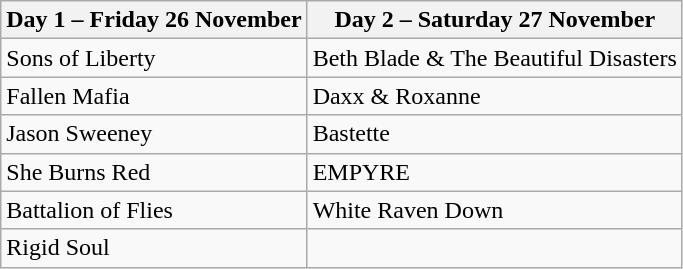<table class="wikitable">
<tr>
<th>Day 1 – Friday 26 November</th>
<th>Day 2 – Saturday 27 November</th>
</tr>
<tr>
<td>Sons of Liberty</td>
<td>Beth Blade & The Beautiful Disasters</td>
</tr>
<tr>
<td>Fallen Mafia</td>
<td>Daxx & Roxanne</td>
</tr>
<tr>
<td>Jason Sweeney</td>
<td>Bastette</td>
</tr>
<tr>
<td>She Burns Red</td>
<td>EMPYRE</td>
</tr>
<tr>
<td>Battalion of Flies</td>
<td>White Raven Down</td>
</tr>
<tr>
<td>Rigid Soul</td>
<td></td>
</tr>
</table>
